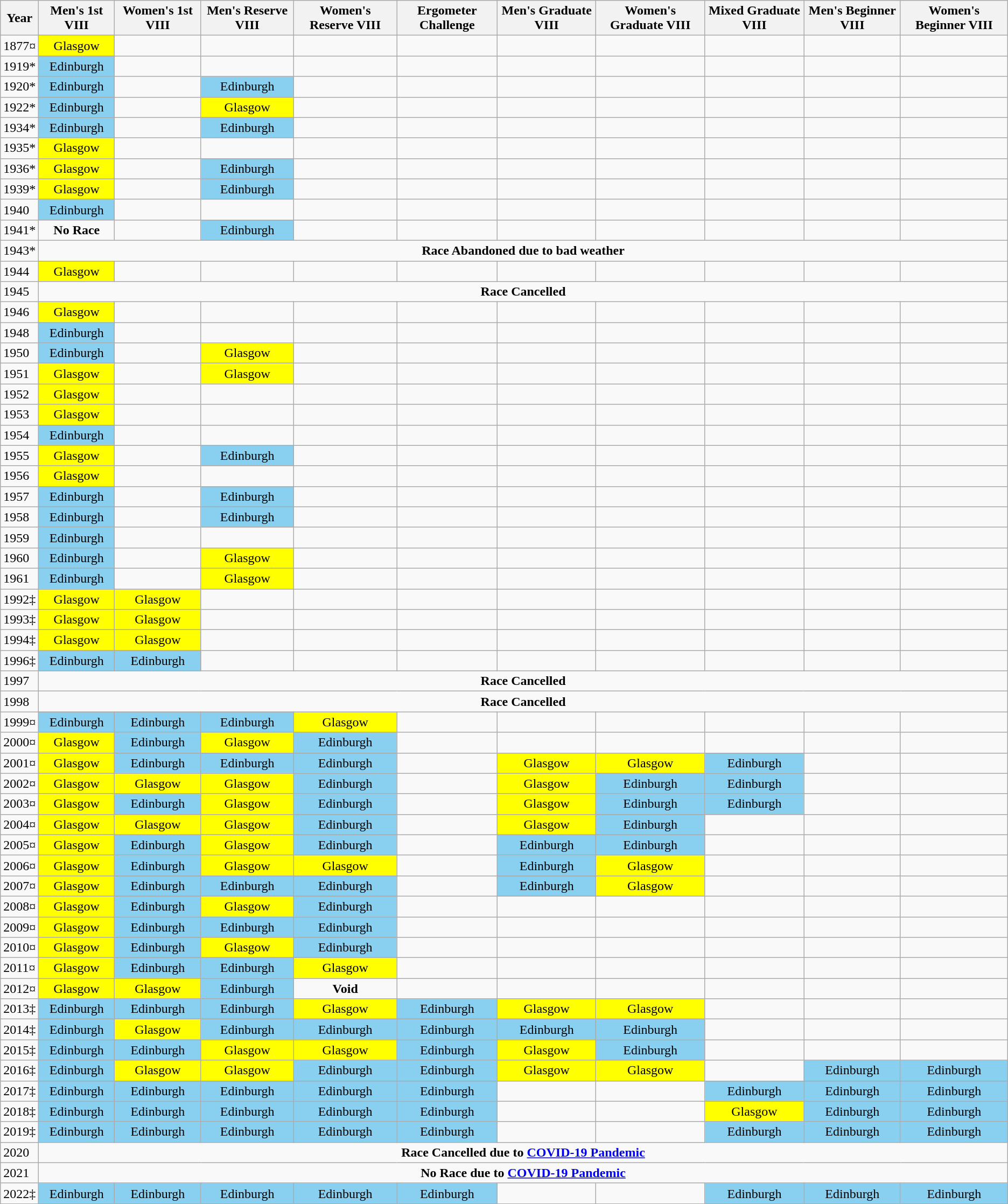<table class="wikitable">
<tr>
<th>Year</th>
<th>Men's 1st VIII</th>
<th>Women's 1st VIII</th>
<th>Men's Reserve VIII</th>
<th>Women's Reserve VIII</th>
<th>Ergometer Challenge</th>
<th>Men's Graduate VIII</th>
<th>Women's Graduate VIII</th>
<th>Mixed Graduate VIII</th>
<th>Men's Beginner VIII</th>
<th>Women's Beginner VIII</th>
</tr>
<tr>
<td>1877¤</td>
<td style="background:yellow" align="center">Glasgow</td>
<td></td>
<td></td>
<td></td>
<td></td>
<td></td>
<td></td>
<td></td>
<td></td>
<td></td>
</tr>
<tr>
<td>1919*</td>
<td style="background:#89CFF0" align="center">Edinburgh</td>
<td></td>
<td></td>
<td></td>
<td></td>
<td></td>
<td></td>
<td></td>
<td></td>
<td></td>
</tr>
<tr>
<td>1920*</td>
<td style="background:#89CFF0" align="center">Edinburgh</td>
<td></td>
<td style="background:#89CFF0" align="center">Edinburgh</td>
<td></td>
<td></td>
<td></td>
<td></td>
<td></td>
<td></td>
<td></td>
</tr>
<tr>
<td>1922*</td>
<td style="background:#89CFF0" align="center">Edinburgh</td>
<td></td>
<td style="background:yellow" align="center">Glasgow</td>
<td></td>
<td></td>
<td></td>
<td></td>
<td></td>
<td></td>
<td></td>
</tr>
<tr>
<td>1934*</td>
<td style="background:#89CFF0" align="center">Edinburgh</td>
<td></td>
<td style="background:#89CFF0" align="center">Edinburgh</td>
<td></td>
<td></td>
<td></td>
<td></td>
<td></td>
<td></td>
<td></td>
</tr>
<tr>
<td>1935*</td>
<td style="background:yellow" align="center">Glasgow</td>
<td></td>
<td></td>
<td></td>
<td></td>
<td></td>
<td></td>
<td></td>
<td></td>
<td></td>
</tr>
<tr>
<td>1936*</td>
<td style="background:yellow" align="center">Glasgow</td>
<td></td>
<td style="background:#89CFF0" align="center">Edinburgh</td>
<td></td>
<td></td>
<td></td>
<td></td>
<td></td>
<td></td>
<td></td>
</tr>
<tr>
<td>1939*</td>
<td style="background:yellow" align="center">Glasgow</td>
<td></td>
<td style="background:#89CFF0" align="center">Edinburgh</td>
<td></td>
<td></td>
<td></td>
<td></td>
<td></td>
<td></td>
<td></td>
</tr>
<tr>
<td>1940</td>
<td style="background:#89CFF0" align="center">Edinburgh</td>
<td></td>
<td></td>
<td></td>
<td></td>
<td></td>
<td></td>
<td></td>
<td></td>
<td></td>
</tr>
<tr>
<td>1941*</td>
<td align="center"><strong>No Race</strong></td>
<td></td>
<td style="background:#89CFF0" align="center">Edinburgh</td>
<td></td>
<td></td>
<td></td>
<td></td>
<td></td>
<td></td>
<td></td>
</tr>
<tr>
<td>1943*</td>
<td colspan="10" align="center"><strong>Race Abandoned due to bad weather</strong></td>
</tr>
<tr>
<td>1944</td>
<td style="background:yellow" align="center">Glasgow</td>
<td></td>
<td></td>
<td></td>
<td></td>
<td></td>
<td></td>
<td></td>
<td></td>
<td></td>
</tr>
<tr>
<td>1945</td>
<td colspan="10" align="center"><strong>Race Cancelled</strong></td>
</tr>
<tr>
<td>1946</td>
<td style="background:yellow" align="center">Glasgow</td>
<td></td>
<td></td>
<td></td>
<td></td>
<td></td>
<td></td>
<td></td>
<td></td>
<td></td>
</tr>
<tr>
<td>1948</td>
<td style="background:#89CFF0" align="center">Edinburgh</td>
<td></td>
<td></td>
<td></td>
<td></td>
<td></td>
<td></td>
<td></td>
<td></td>
<td></td>
</tr>
<tr>
<td>1950</td>
<td style="background:#89CFF0" align="center">Edinburgh</td>
<td></td>
<td style="background:yellow" align="center">Glasgow</td>
<td></td>
<td></td>
<td></td>
<td></td>
<td></td>
<td></td>
<td></td>
</tr>
<tr>
<td>1951</td>
<td style="background:yellow" align="center">Glasgow</td>
<td></td>
<td style="background:yellow" align="center">Glasgow</td>
<td></td>
<td></td>
<td></td>
<td></td>
<td></td>
<td></td>
<td></td>
</tr>
<tr>
<td>1952</td>
<td style="background:yellow" align="center">Glasgow</td>
<td></td>
<td></td>
<td></td>
<td></td>
<td></td>
<td></td>
<td></td>
<td></td>
<td></td>
</tr>
<tr>
<td>1953</td>
<td style="background:yellow" align="center">Glasgow</td>
<td></td>
<td></td>
<td></td>
<td></td>
<td></td>
<td></td>
<td></td>
<td></td>
<td></td>
</tr>
<tr>
<td>1954</td>
<td style="background:#89CFF0" align="center">Edinburgh</td>
<td></td>
<td></td>
<td></td>
<td></td>
<td></td>
<td></td>
<td></td>
<td></td>
<td></td>
</tr>
<tr>
<td>1955</td>
<td style="background:yellow" align="center">Glasgow</td>
<td></td>
<td style="background:#89CFF0" align="center">Edinburgh</td>
<td></td>
<td></td>
<td></td>
<td></td>
<td></td>
<td></td>
<td></td>
</tr>
<tr>
<td>1956</td>
<td style="background:yellow" align="center">Glasgow</td>
<td></td>
<td></td>
<td></td>
<td></td>
<td></td>
<td></td>
<td></td>
<td></td>
<td></td>
</tr>
<tr>
<td>1957</td>
<td style="background:#89CFF0" align="center">Edinburgh</td>
<td></td>
<td style="background:#89CFF0" align="center">Edinburgh</td>
<td></td>
<td></td>
<td></td>
<td></td>
<td></td>
<td></td>
<td></td>
</tr>
<tr>
<td>1958</td>
<td style="background:#89CFF0" align="center">Edinburgh</td>
<td></td>
<td style="background:#89CFF0" align="center">Edinburgh</td>
<td></td>
<td></td>
<td></td>
<td></td>
<td></td>
<td></td>
<td></td>
</tr>
<tr>
<td>1959</td>
<td style="background:#89CFF0" align="center">Edinburgh</td>
<td></td>
<td></td>
<td></td>
<td></td>
<td></td>
<td></td>
<td></td>
<td></td>
<td></td>
</tr>
<tr>
<td>1960</td>
<td style="background:#89CFF0" align="center">Edinburgh</td>
<td></td>
<td style="background:yellow" align="center">Glasgow</td>
<td></td>
<td></td>
<td></td>
<td></td>
<td></td>
<td></td>
<td></td>
</tr>
<tr>
<td>1961</td>
<td style="background:#89CFF0" align="center">Edinburgh</td>
<td></td>
<td style="background:yellow" align="center">Glasgow</td>
<td></td>
<td></td>
<td></td>
<td></td>
<td></td>
<td></td>
<td></td>
</tr>
<tr>
<td>1992‡</td>
<td style="background:yellow" align="center">Glasgow</td>
<td style="background:yellow" align="center">Glasgow</td>
<td></td>
<td></td>
<td></td>
<td></td>
<td></td>
<td></td>
<td></td>
<td></td>
</tr>
<tr>
<td>1993‡</td>
<td style="background:yellow" align="center">Glasgow</td>
<td style="background:yellow" align="center">Glasgow</td>
<td></td>
<td></td>
<td></td>
<td></td>
<td></td>
<td></td>
<td></td>
<td></td>
</tr>
<tr>
<td>1994‡</td>
<td style="background:yellow" align="center">Glasgow</td>
<td style="background:yellow" align="center">Glasgow</td>
<td></td>
<td></td>
<td></td>
<td></td>
<td></td>
<td></td>
<td></td>
<td></td>
</tr>
<tr>
<td>1996‡</td>
<td style="background:#89CFF0" align="center">Edinburgh</td>
<td style="background:#89CFF0" align="center">Edinburgh</td>
<td></td>
<td></td>
<td></td>
<td></td>
<td></td>
<td></td>
<td></td>
<td></td>
</tr>
<tr>
<td>1997</td>
<td colspan="10" align="center"><strong>Race Cancelled</strong></td>
</tr>
<tr>
<td>1998</td>
<td colspan="10" align="center"><strong>Race Cancelled</strong></td>
</tr>
<tr>
<td>1999¤</td>
<td style="background:#89CFF0" align="center">Edinburgh</td>
<td style="background:#89CFF0" align="center">Edinburgh</td>
<td style="background:#89CFF0" align="center">Edinburgh</td>
<td style="background:yellow" align="center">Glasgow</td>
<td></td>
<td></td>
<td></td>
<td></td>
<td></td>
<td></td>
</tr>
<tr>
<td>2000¤</td>
<td style="background:yellow" align="center">Glasgow</td>
<td style="background:#89CFF0" align="center">Edinburgh</td>
<td style="background:yellow" align="center">Glasgow</td>
<td style="background:#89CFF0" align="center">Edinburgh</td>
<td></td>
<td></td>
<td></td>
<td></td>
<td></td>
<td></td>
</tr>
<tr>
<td>2001¤</td>
<td style="background:yellow" align="center">Glasgow</td>
<td style="background:#89CFF0" align="center">Edinburgh</td>
<td style="background:#89CFF0" align="center">Edinburgh</td>
<td style="background:#89CFF0" align="center">Edinburgh</td>
<td></td>
<td style="background:yellow" align="center">Glasgow</td>
<td style="background:yellow" align="center">Glasgow</td>
<td style="background:#89CFF0" align="center">Edinburgh</td>
<td></td>
<td></td>
</tr>
<tr>
<td>2002¤</td>
<td style="background:yellow" align="center">Glasgow</td>
<td style="background:yellow" align="center">Glasgow</td>
<td style="background:yellow" align="center">Glasgow</td>
<td style="background:#89CFF0" align="center">Edinburgh</td>
<td></td>
<td style="background:yellow" align="center">Glasgow</td>
<td style="background:#89CFF0" align="center">Edinburgh</td>
<td style="background:#89CFF0" align="center">Edinburgh</td>
<td></td>
<td></td>
</tr>
<tr>
<td>2003¤</td>
<td style="background:yellow" align="center">Glasgow</td>
<td style="background:#89CFF0" align="center">Edinburgh</td>
<td style="background:yellow" align="center">Glasgow</td>
<td style="background:#89CFF0" align="center">Edinburgh</td>
<td></td>
<td style="background:yellow" align="center">Glasgow</td>
<td style="background:#89CFF0" align="center">Edinburgh</td>
<td style="background:#89CFF0" align="center">Edinburgh</td>
<td></td>
<td></td>
</tr>
<tr>
<td>2004¤</td>
<td style="background:yellow" align="center">Glasgow</td>
<td style="background:yellow" align="center">Glasgow</td>
<td style="background:yellow" align="center">Glasgow</td>
<td style="background:#89CFF0" align="center">Edinburgh</td>
<td></td>
<td style="background:yellow" align="center">Glasgow</td>
<td style="background:#89CFF0" align="center">Edinburgh</td>
<td></td>
<td></td>
<td></td>
</tr>
<tr>
<td>2005¤</td>
<td style="background:yellow" align="center">Glasgow</td>
<td style="background:#89CFF0" align="center">Edinburgh</td>
<td style="background:yellow" align="center">Glasgow</td>
<td style="background:#89CFF0" align="center">Edinburgh</td>
<td></td>
<td style="background:#89CFF0" align="center">Edinburgh</td>
<td style="background:#89CFF0" align="center">Edinburgh</td>
<td></td>
<td></td>
<td></td>
</tr>
<tr>
<td>2006¤</td>
<td style="background:yellow" align="center">Glasgow</td>
<td style="background:#89CFF0" align="center">Edinburgh</td>
<td style="background:yellow" align="center">Glasgow</td>
<td style="background:yellow" align="center">Glasgow</td>
<td></td>
<td style="background:#89CFF0" align="center">Edinburgh</td>
<td style="background:yellow" align="center">Glasgow</td>
<td></td>
<td></td>
<td></td>
</tr>
<tr>
<td>2007¤</td>
<td style="background:yellow" align="center">Glasgow</td>
<td style="background:#89CFF0" align="center">Edinburgh</td>
<td style="background:#89CFF0" align="center">Edinburgh</td>
<td style="background:#89CFF0" align="center">Edinburgh</td>
<td></td>
<td style="background:#89CFF0" align="center">Edinburgh</td>
<td style="background:yellow" align="center">Glasgow</td>
<td></td>
<td></td>
<td></td>
</tr>
<tr>
<td>2008¤</td>
<td style="background:yellow" align="center">Glasgow</td>
<td style="background:#89CFF0" align="center">Edinburgh</td>
<td style="background:yellow" align="center">Glasgow</td>
<td style="background:#89CFF0" align="center">Edinburgh</td>
<td></td>
<td></td>
<td></td>
<td></td>
<td></td>
<td></td>
</tr>
<tr>
<td>2009¤</td>
<td style="background:yellow" align="center">Glasgow</td>
<td style="background:#89CFF0" align="center">Edinburgh</td>
<td style="background:#89CFF0" align="center">Edinburgh</td>
<td style="background:#89CFF0" align="center">Edinburgh</td>
<td></td>
<td></td>
<td></td>
<td></td>
<td></td>
<td></td>
</tr>
<tr>
<td>2010¤</td>
<td style="background:yellow" align="center">Glasgow</td>
<td style="background:#89CFF0" align="center">Edinburgh</td>
<td style="background:yellow" align="center">Glasgow</td>
<td style="background:#89CFF0" align="center">Edinburgh</td>
<td></td>
<td></td>
<td></td>
<td></td>
<td></td>
<td></td>
</tr>
<tr>
<td>2011¤</td>
<td style="background:yellow" align="center">Glasgow</td>
<td style="background:#89CFF0" align="center">Edinburgh</td>
<td style="background:#89CFF0" align="center">Edinburgh</td>
<td style="background:yellow" align="center">Glasgow</td>
<td></td>
<td></td>
<td></td>
<td></td>
<td></td>
<td></td>
</tr>
<tr>
<td>2012¤</td>
<td style="background:yellow" align="center">Glasgow</td>
<td style="background:yellow" align="center">Glasgow</td>
<td style="background:#89CFF0" align="center">Edinburgh</td>
<td align="center"><strong>Void</strong></td>
<td></td>
<td></td>
<td></td>
<td></td>
<td></td>
<td></td>
</tr>
<tr>
<td>2013‡</td>
<td style="background:#89CFF0" align="center">Edinburgh</td>
<td style="background:#89CFF0" align="center">Edinburgh</td>
<td style="background:#89CFF0" align="center">Edinburgh</td>
<td style="background:yellow" align="center">Glasgow</td>
<td style="background:#89CFF0" align="center">Edinburgh</td>
<td style="background:yellow" align="center">Glasgow</td>
<td style="background:yellow" align="center">Glasgow</td>
<td></td>
<td></td>
<td></td>
</tr>
<tr>
<td>2014‡</td>
<td style="background:#89CFF0" align="center">Edinburgh</td>
<td style="background:yellow" align="center">Glasgow</td>
<td style="background:#89CFF0" align="center">Edinburgh</td>
<td style="background:#89CFF0" align="center">Edinburgh</td>
<td style="background:#89CFF0" align="center">Edinburgh</td>
<td style="background:#89CFF0" align="center">Edinburgh</td>
<td style="background:#89CFF0" align="center">Edinburgh</td>
<td></td>
<td></td>
<td></td>
</tr>
<tr>
<td>2015‡</td>
<td style="background:#89CFF0" align="center">Edinburgh</td>
<td style="background:#89CFF0" align="center">Edinburgh</td>
<td style="background:yellow" align="center">Glasgow</td>
<td style="background:yellow" align="center">Glasgow</td>
<td style="background:#89CFF0" align="center">Edinburgh</td>
<td style="background:yellow" align="center">Glasgow</td>
<td style="background:#89CFF0" align="center">Edinburgh</td>
<td></td>
<td></td>
<td></td>
</tr>
<tr>
<td>2016‡</td>
<td style="background:#89CFF0" align="center">Edinburgh</td>
<td style="background:yellow" align="center">Glasgow</td>
<td style="background:yellow" align="center">Glasgow</td>
<td style="background:#89CFF0" align="center">Edinburgh</td>
<td style="background:#89CFF0" align="center">Edinburgh</td>
<td style="background:yellow" align="center">Glasgow</td>
<td style="background:yellow" align="center">Glasgow</td>
<td></td>
<td style="background:#89CFF0" align="center">Edinburgh</td>
<td style="background:#89CFF0" align="center">Edinburgh</td>
</tr>
<tr>
<td>2017‡</td>
<td style="background:#89CFF0" align="center">Edinburgh</td>
<td style="background:#89CFF0" align="center">Edinburgh</td>
<td style="background:#89CFF0" align="center">Edinburgh</td>
<td style="background:#89CFF0" align="center">Edinburgh</td>
<td style="background:#89CFF0" align="center">Edinburgh</td>
<td></td>
<td></td>
<td style="background:#89CFF0" align="center">Edinburgh</td>
<td style="background:#89CFF0" align="center">Edinburgh</td>
<td style="background:#89CFF0" align="center">Edinburgh</td>
</tr>
<tr>
<td>2018‡</td>
<td style="background:#89CFF0" align="center">Edinburgh</td>
<td style="background:#89CFF0" align="center">Edinburgh</td>
<td style="background:#89CFF0" align="center">Edinburgh</td>
<td style="background:#89CFF0" align="center">Edinburgh</td>
<td style="background:#89CFF0" align="center">Edinburgh</td>
<td></td>
<td></td>
<td style="background:yellow" align="center">Glasgow</td>
<td style="background:#89CFF0" align="center">Edinburgh</td>
<td style="background:#89CFF0" align="center">Edinburgh</td>
</tr>
<tr>
<td>2019‡</td>
<td style="background:#89CFF0" align="center">Edinburgh</td>
<td style="background:#89CFF0" align="center">Edinburgh</td>
<td style="background:#89CFF0" align="center">Edinburgh</td>
<td style="background:#89CFF0" align="center">Edinburgh</td>
<td style="background:#89CFF0" align="center">Edinburgh</td>
<td></td>
<td></td>
<td style="background:#89CFF0" align="center">Edinburgh</td>
<td style="background:#89CFF0" align="center">Edinburgh</td>
<td style="background:#89CFF0" align="center">Edinburgh</td>
</tr>
<tr>
<td>2020</td>
<td colspan="10" align="center"><strong>Race Cancelled due to <a href='#'>COVID-19 Pandemic</a></strong></td>
</tr>
<tr>
<td>2021</td>
<td colspan="10" align="center"><strong>No Race due to <a href='#'>COVID-19 Pandemic</a></strong></td>
</tr>
<tr>
<td>2022‡</td>
<td style="background:#89CFF0" align="center">Edinburgh</td>
<td style="background:#89CFF0" align="center">Edinburgh</td>
<td style="background:#89CFF0" align="center">Edinburgh</td>
<td style="background:#89CFF0" align="center">Edinburgh</td>
<td style="background:#89CFF0" align="center">Edinburgh</td>
<td></td>
<td></td>
<td style="background:#89CFF0" align="center">Edinburgh</td>
<td style="background:#89CFF0" align="center">Edinburgh</td>
<td style="background:#89CFF0" align="center">Edinburgh</td>
</tr>
</table>
